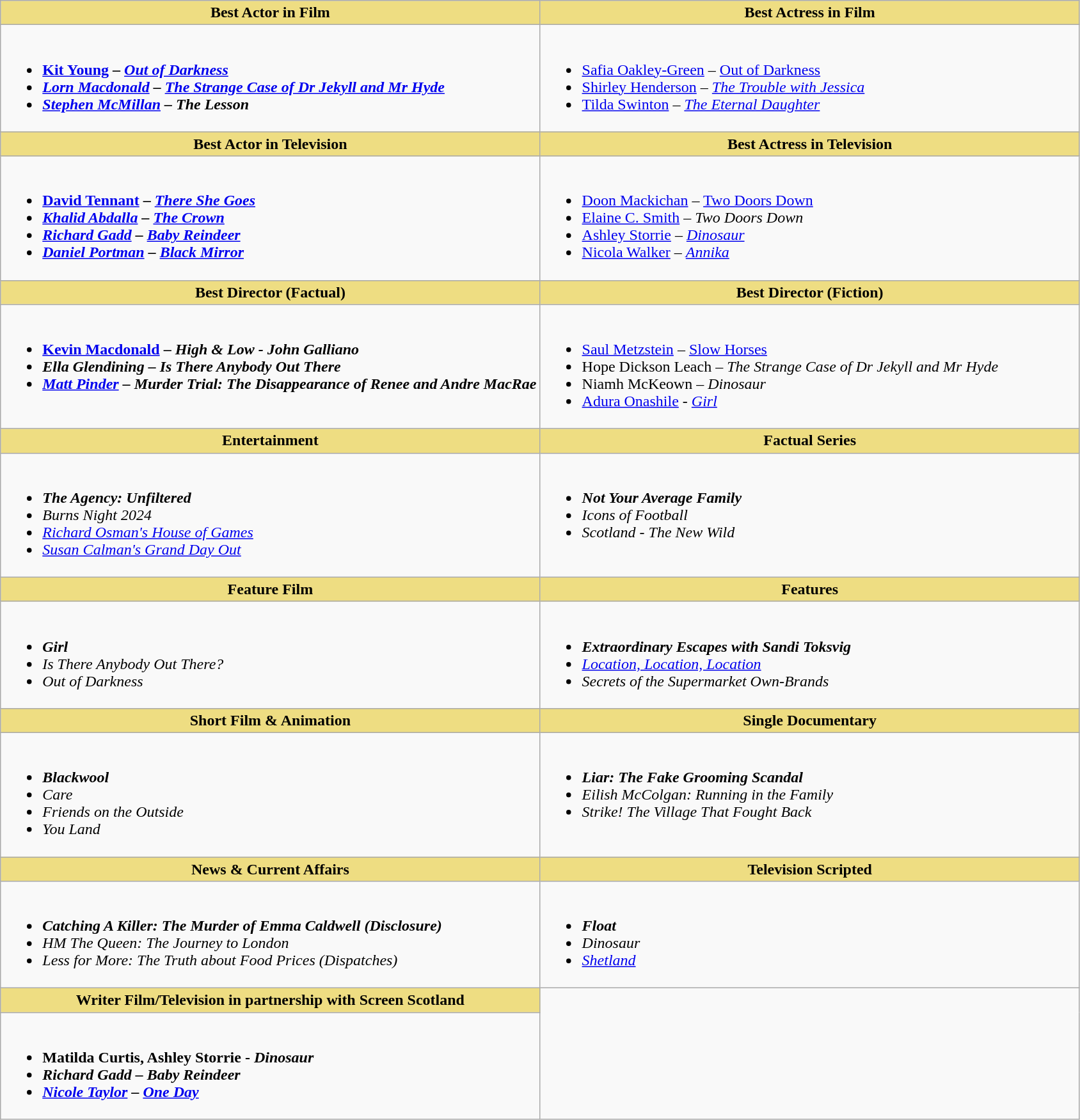<table class=wikitable>
<tr>
<th style="background:#EEDD82; width:50%">Best Actor in Film</th>
<th style="background:#EEDD82; width:50%">Best Actress in Film</th>
</tr>
<tr>
<td valign="top"><br><ul><li><strong><a href='#'>Kit Young</a> – <em><a href='#'>Out of Darkness</a><strong><em></li><li><a href='#'>Lorn Macdonald</a> – </em><a href='#'>The Strange Case of Dr Jekyll and Mr Hyde</a><em></li><li><a href='#'>Stephen McMillan</a> – </em>The Lesson<em></li></ul></td>
<td valign="top"><br><ul><li></strong><a href='#'>Safia Oakley-Green</a> – </em><a href='#'>Out of Darkness</a></em></strong></li><li><a href='#'>Shirley Henderson</a> – <em><a href='#'>The Trouble with Jessica</a></em></li><li><a href='#'>Tilda Swinton</a> – <em><a href='#'>The Eternal Daughter</a></em></li></ul></td>
</tr>
<tr>
<th style="background:#EEDD82; width:50%">Best Actor in Television</th>
<th style="background:#EEDD82; width:50%">Best Actress in Television</th>
</tr>
<tr>
<td valign="top"><br><ul><li><strong><a href='#'>David Tennant</a> – <em><a href='#'>There She Goes</a><strong><em></li><li><a href='#'>Khalid Abdalla</a> – </em><a href='#'>The Crown</a><em></li><li><a href='#'>Richard Gadd</a> – </em><a href='#'>Baby Reindeer</a><em></li><li><a href='#'>Daniel Portman</a> – </em><a href='#'>Black Mirror</a><em></li></ul></td>
<td valign="top"><br><ul><li></strong><a href='#'>Doon Mackichan</a> – </em><a href='#'>Two Doors Down</a></em></strong></li><li><a href='#'>Elaine C. Smith</a> – <em>Two Doors Down</em></li><li><a href='#'>Ashley Storrie</a> – <em><a href='#'>Dinosaur</a></em></li><li><a href='#'>Nicola Walker</a> – <em><a href='#'>Annika</a></em></li></ul></td>
</tr>
<tr>
<th style="background:#EEDD82; width:50%">Best Director (Factual)</th>
<th style="background:#EEDD82; width:50%">Best Director (Fiction)</th>
</tr>
<tr>
<td valign="top"><br><ul><li><strong><a href='#'>Kevin Macdonald</a> – <em>High & Low - John Galliano<strong><em></li><li>Ella Glendining – </em>Is There Anybody Out There<em></li><li><a href='#'>Matt Pinder</a> – </em>Murder Trial: The Disappearance of Renee and Andre MacRae<em></li></ul></td>
<td valign="top"><br><ul><li></strong><a href='#'>Saul Metzstein</a> – </em><a href='#'>Slow Horses</a></em></strong></li><li>Hope Dickson Leach – <em>The Strange Case of Dr Jekyll and Mr Hyde</em></li><li>Niamh McKeown – <em>Dinosaur</em></li><li><a href='#'>Adura Onashile</a> - <em><a href='#'>Girl</a></em></li></ul></td>
</tr>
<tr>
<th style="background:#EEDD82; width:50%">Entertainment</th>
<th style="background:#EEDD82; width:50%">Factual Series</th>
</tr>
<tr>
<td valign="top"><br><ul><li><strong><em>The Agency: Unfiltered</em></strong></li><li><em>Burns Night 2024</em></li><li><em><a href='#'>Richard Osman's House of Games</a></em></li><li><em><a href='#'>Susan Calman's Grand Day Out</a></em></li></ul></td>
<td valign="top"><br><ul><li><strong><em>Not Your Average Family</em></strong></li><li><em>Icons of Football</em></li><li><em>Scotland - The New Wild</em></li></ul></td>
</tr>
<tr>
<th style="background:#EEDD82; width:50%">Feature Film</th>
<th style="background:#EEDD82; width:50%">Features</th>
</tr>
<tr>
<td valign="top"><br><ul><li><strong><em>Girl</em></strong></li><li><em>Is There Anybody Out There?</em></li><li><em>Out of Darkness</em></li></ul></td>
<td valign="top"><br><ul><li><strong><em>Extraordinary Escapes with Sandi Toksvig</em></strong></li><li><em><a href='#'>Location, Location, Location</a></em></li><li><em>Secrets of the Supermarket Own-Brands</em></li></ul></td>
</tr>
<tr>
<th style="background:#EEDD82; width:50%">Short Film & Animation</th>
<th style="background:#EEDD82; width:50%">Single Documentary</th>
</tr>
<tr>
<td valign="top"><br><ul><li><strong><em>Blackwool</em></strong></li><li><em>Care</em></li><li><em>Friends on the Outside</em></li><li><em>You Land</em></li></ul></td>
<td valign="top"><br><ul><li><strong><em>Liar: The Fake Grooming Scandal</em></strong></li><li><em>Eilish McColgan: Running in the Family</em></li><li><em>Strike! The Village That Fought Back</em></li></ul></td>
</tr>
<tr>
<th style="background:#EEDD82; width:50%">News & Current Affairs</th>
<th style="background:#EEDD82; width:50%">Television Scripted</th>
</tr>
<tr>
<td valign="top"><br><ul><li><strong><em>Catching A Killer: The Murder of Emma Caldwell (Disclosure)</em></strong></li><li><em>HM The Queen: The Journey to London</em></li><li><em>Less for More: The Truth about Food Prices (Dispatches)</em></li></ul></td>
<td valign="top"><br><ul><li><strong><em>Float</em></strong></li><li><em>Dinosaur</em></li><li><em><a href='#'>Shetland</a></em></li></ul></td>
</tr>
<tr>
<th style="background:#EEDD82; width:50%">Writer Film/Television in partnership with Screen Scotland</th>
</tr>
<tr>
<td valign="top"><br><ul><li><strong>Matilda Curtis, Ashley Storrie - <em>Dinosaur<strong><em></li><li>Richard Gadd – </em>Baby Reindeer<em></li><li><a href='#'>Nicole Taylor</a> – </em><a href='#'>One Day</a><em></li></ul></td>
</tr>
</table>
